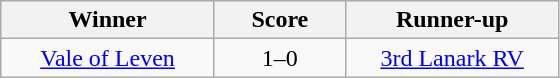<table class="wikitable" style="text-align: center;">
<tr>
<th width=135>Winner</th>
<th width=80>Score</th>
<th width=135>Runner-up</th>
</tr>
<tr>
<td><a href='#'>Vale of Leven</a></td>
<td>1–0</td>
<td><a href='#'>3rd Lanark RV</a></td>
</tr>
</table>
